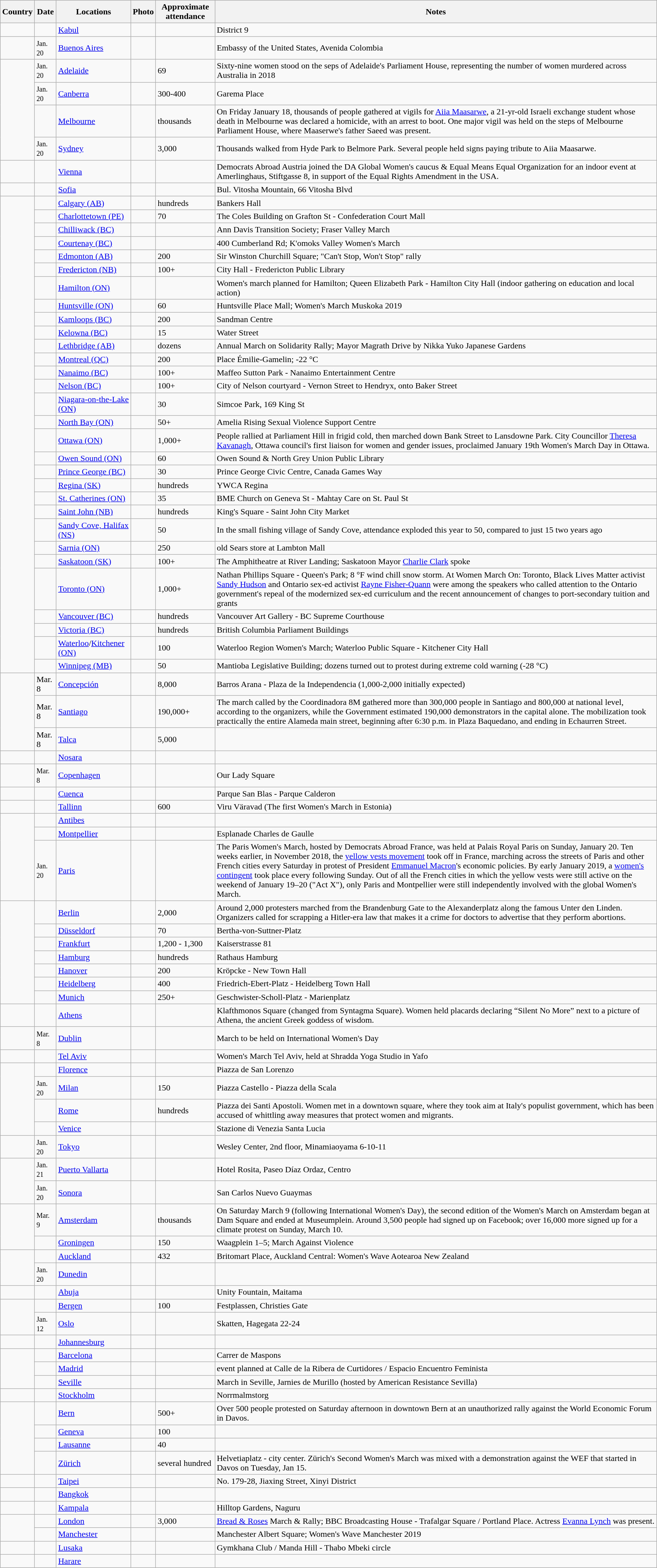<table class="wikitable sortable">
<tr>
<th scope="col">Country</th>
<th scope="col">Date</th>
<th scope="col">Locations</th>
<th scope="col" class="unsortable">Photo</th>
<th scope="col" data-sort-type="number">Approximate attendance</th>
<th scope="col">Notes</th>
</tr>
<tr>
<td></td>
<td></td>
<td><a href='#'>Kabul</a></td>
<td></td>
<td></td>
<td>District 9</td>
</tr>
<tr>
<td></td>
<td><small>Jan. 20</small></td>
<td><a href='#'>Buenos Aires</a></td>
<td></td>
<td></td>
<td>Embassy of the United States, Avenida Colombia</td>
</tr>
<tr>
<td rowspan="4"></td>
<td><small>Jan. 20</small></td>
<td><a href='#'>Adelaide</a></td>
<td></td>
<td>69</td>
<td>Sixty-nine women stood on the seps of Adelaide's Parliament House, representing the number of women murdered across Australia in 2018</td>
</tr>
<tr>
<td><small>Jan. 20</small></td>
<td><a href='#'>Canberra</a></td>
<td></td>
<td data-sort-value="304">300-400</td>
<td>Garema Place</td>
</tr>
<tr>
<td></td>
<td><a href='#'>Melbourne</a></td>
<td></td>
<td data-sort-value="1,999">thousands</td>
<td>On Friday January 18, thousands of people gathered at vigils for <a href='#'>Aiia Maasarwe</a>, a 21-yr-old Israeli exchange student whose death in Melbourne was declared a homicide, with an arrest to boot.  One major vigil was held on the steps of Melbourne Parliament House, where Maaserwe's father Saeed was present.</td>
</tr>
<tr>
<td><small>Jan. 20</small></td>
<td><a href='#'>Sydney</a></td>
<td></td>
<td>3,000</td>
<td>Thousands walked from Hyde Park to Belmore Park. Several people held signs paying tribute to Aiia Maasarwe.</td>
</tr>
<tr>
<td></td>
<td></td>
<td><a href='#'>Vienna</a></td>
<td></td>
<td></td>
<td>Democrats Abroad Austria joined the DA Global Women's caucus & Equal Means Equal Organization for an indoor event at Amerlinghaus, Stiftgasse 8, in support of the Equal Rights Amendment in the USA.</td>
</tr>
<tr>
<td></td>
<td></td>
<td><a href='#'>Sofia</a></td>
<td></td>
<td></td>
<td>Bul. Vitosha Mountain, 66 Vitosha Blvd</td>
</tr>
<tr>
<td rowspan="30"></td>
<td></td>
<td><a href='#'>Calgary (AB)</a></td>
<td></td>
<td data-sort-value="199">hundreds</td>
<td>Bankers Hall</td>
</tr>
<tr>
<td></td>
<td><a href='#'>Charlottetown (PE)</a></td>
<td></td>
<td>70</td>
<td>The Coles Building on Grafton St - Confederation Court Mall</td>
</tr>
<tr>
<td></td>
<td><a href='#'>Chilliwack (BC)</a></td>
<td></td>
<td></td>
<td>Ann Davis Transition Society; Fraser Valley March</td>
</tr>
<tr>
<td></td>
<td><a href='#'>Courtenay (BC)</a></td>
<td></td>
<td></td>
<td>400 Cumberland Rd; K'omoks Valley Women's March</td>
</tr>
<tr>
<td></td>
<td><a href='#'>Edmonton (AB)</a></td>
<td></td>
<td>200</td>
<td>Sir Winston Churchill Square; "Can't Stop, Won't Stop" rally</td>
</tr>
<tr>
<td></td>
<td><a href='#'>Fredericton (NB)</a></td>
<td></td>
<td data-sort-value="101">100+</td>
<td>City Hall - Fredericton Public Library</td>
</tr>
<tr>
<td></td>
<td><a href='#'>Hamilton (ON)</a></td>
<td></td>
<td></td>
<td>Women's march planned for Hamilton; Queen Elizabeth Park - Hamilton City Hall (indoor gathering on education and local action)</td>
</tr>
<tr>
<td></td>
<td><a href='#'>Huntsville (ON)</a></td>
<td></td>
<td>60</td>
<td>Huntsville Place Mall; Women's March Muskoka 2019</td>
</tr>
<tr>
<td></td>
<td><a href='#'>Kamloops (BC)</a></td>
<td></td>
<td>200</td>
<td>Sandman Centre</td>
</tr>
<tr>
<td></td>
<td><a href='#'>Kelowna (BC)</a></td>
<td></td>
<td>15</td>
<td>Water Street</td>
</tr>
<tr>
<td></td>
<td><a href='#'>Lethbridge (AB)</a></td>
<td></td>
<td data-sort-value="24">dozens</td>
<td>Annual March on Solidarity Rally; Mayor Magrath Drive by Nikka Yuko Japanese Gardens</td>
</tr>
<tr>
<td></td>
<td><a href='#'>Montreal (QC)</a></td>
<td></td>
<td>200</td>
<td>Place Émilie-Gamelin; -22 °C</td>
</tr>
<tr>
<td></td>
<td><a href='#'>Nanaimo (BC)</a></td>
<td></td>
<td data-sort-value="101">100+</td>
<td>Maffeo Sutton Park - Nanaimo Entertainment Centre</td>
</tr>
<tr>
<td></td>
<td><a href='#'>Nelson (BC)</a></td>
<td></td>
<td data-sort-value="101">100+</td>
<td>City of Nelson courtyard - Vernon Street to Hendryx, onto Baker Street</td>
</tr>
<tr>
<td></td>
<td><a href='#'>Niagara-on-the-Lake (ON)</a></td>
<td></td>
<td>30</td>
<td>Simcoe Park, 169 King St</td>
</tr>
<tr>
<td></td>
<td><a href='#'>North Bay (ON)</a></td>
<td></td>
<td data-sort-value="51">50+</td>
<td>Amelia Rising Sexual Violence Support Centre</td>
</tr>
<tr>
<td></td>
<td><a href='#'>Ottawa (ON)</a></td>
<td></td>
<td data-sort-value="1,001">1,000+</td>
<td>People rallied at Parliament Hill in frigid cold, then marched down Bank Street to Lansdowne Park. City Councillor <a href='#'>Theresa Kavanagh</a>, Ottawa council's first liaison for women and gender issues, proclaimed January 19th Women's March Day in Ottawa.</td>
</tr>
<tr>
<td></td>
<td><a href='#'>Owen Sound (ON)</a></td>
<td></td>
<td>60</td>
<td>Owen Sound & North Grey Union Public Library</td>
</tr>
<tr>
<td></td>
<td><a href='#'>Prince George (BC)</a></td>
<td></td>
<td>30</td>
<td>Prince George Civic Centre, Canada Games Way</td>
</tr>
<tr>
<td></td>
<td><a href='#'>Regina (SK)</a></td>
<td></td>
<td data-sort-value="199">hundreds</td>
<td>YWCA Regina</td>
</tr>
<tr>
<td></td>
<td><a href='#'>St. Catherines (ON)</a></td>
<td></td>
<td>35</td>
<td>BME Church on Geneva St - Mahtay Care on St. Paul St</td>
</tr>
<tr>
<td></td>
<td><a href='#'>Saint John (NB)</a></td>
<td></td>
<td data-sort-value="199">hundreds</td>
<td>King's Square - Saint John City Market</td>
</tr>
<tr>
<td></td>
<td><a href='#'>Sandy Cove, Halifax (NS)</a></td>
<td></td>
<td>50</td>
<td>In the small fishing village of Sandy Cove, attendance exploded this year to 50, compared to just 15 two years ago</td>
</tr>
<tr>
<td></td>
<td><a href='#'>Sarnia (ON)</a></td>
<td></td>
<td>250</td>
<td>old Sears store at Lambton Mall</td>
</tr>
<tr>
<td></td>
<td><a href='#'>Saskatoon (SK)</a></td>
<td></td>
<td data-sort-value="101">100+</td>
<td>The Amphitheatre at River Landing; Saskatoon Mayor <a href='#'>Charlie Clark</a> spoke</td>
</tr>
<tr>
<td></td>
<td><a href='#'>Toronto (ON)</a></td>
<td></td>
<td data-sort-value="1,001">1,000+</td>
<td>Nathan Phillips Square - Queen's Park; 8 °F wind chill snow storm. At Women March On: Toronto, Black Lives Matter activist <a href='#'>Sandy Hudson</a> and Ontario sex-ed activist <a href='#'>Rayne Fisher-Quann</a> were among the speakers who called attention to the Ontario government's repeal of the modernized sex-ed curriculum and the recent announcement of changes to port-secondary tuition and grants</td>
</tr>
<tr>
<td></td>
<td><a href='#'>Vancouver (BC)</a></td>
<td></td>
<td data-sort-value="199">hundreds</td>
<td>Vancouver Art Gallery - BC Supreme Courthouse</td>
</tr>
<tr>
<td></td>
<td><a href='#'>Victoria (BC)</a></td>
<td></td>
<td data-sort-value="199">hundreds</td>
<td>British Columbia Parliament Buildings</td>
</tr>
<tr>
<td></td>
<td><a href='#'>Waterloo</a>/<a href='#'>Kitchener (ON)</a></td>
<td></td>
<td>100</td>
<td>Waterloo Region Women's March; Waterloo Public Square - Kitchener City Hall</td>
</tr>
<tr>
<td></td>
<td><a href='#'>Winnipeg (MB)</a></td>
<td></td>
<td>50</td>
<td>Mantioba Legislative Building; dozens turned out to protest during extreme cold warning (-28 °C)</td>
</tr>
<tr>
<td rowspan=3></td>
<td>Mar. 8</td>
<td><a href='#'>Concepción</a></td>
<td></td>
<td>8,000</td>
<td>Barros Arana - Plaza de la Independencia (1,000-2,000 initially expected)</td>
</tr>
<tr>
<td>Mar. 8</td>
<td><a href='#'>Santiago</a></td>
<td></td>
<td>190,000+</td>
<td>The march called by the Coordinadora 8M gathered more than 300,000 people in Santiago and 800,000 at national level, according to the organizers, while the Government estimated 190,000 demonstrators in the capital alone. The mobilization took practically the entire Alameda main street, beginning after 6:30 p.m. in Plaza Baquedano, and ending in Echaurren Street.</td>
</tr>
<tr>
<td>Mar. 8</td>
<td><a href='#'>Talca</a></td>
<td></td>
<td>5,000</td>
<td></td>
</tr>
<tr>
<td></td>
<td></td>
<td><a href='#'>Nosara</a></td>
<td></td>
<td></td>
<td></td>
</tr>
<tr>
<td></td>
<td><small>Mar. 8</small></td>
<td><a href='#'>Copenhagen</a></td>
<td></td>
<td></td>
<td>Our Lady Square</td>
</tr>
<tr>
<td></td>
<td></td>
<td><a href='#'>Cuenca</a></td>
<td></td>
<td></td>
<td>Parque San Blas - Parque Calderon</td>
</tr>
<tr>
<td></td>
<td></td>
<td><a href='#'>Tallinn</a></td>
<td></td>
<td>600</td>
<td>Viru Väravad (The first Women's March in Estonia)</td>
</tr>
<tr>
<td rowspan="3"></td>
<td></td>
<td><a href='#'>Antibes</a></td>
<td></td>
<td></td>
<td></td>
</tr>
<tr>
<td></td>
<td><a href='#'>Montpellier</a></td>
<td></td>
<td></td>
<td>Esplanade Charles de Gaulle</td>
</tr>
<tr>
<td><small>Jan. 20</small></td>
<td><a href='#'>Paris</a></td>
<td></td>
<td></td>
<td>The Paris Women's March, hosted by Democrats Abroad France, was held at Palais Royal Paris on Sunday, January 20.  Ten weeks earlier, in November 2018, the <a href='#'>yellow vests movement</a> took off in France, marching across the streets of Paris and other French cities every Saturday in protest of President <a href='#'>Emmanuel Macron</a>'s economic policies. By early January 2019, a <a href='#'>women's contingent</a> took place every following Sunday. Out of all the French cities in which the yellow vests were still active on the weekend of January 19–20 ("Act X"), only Paris and Montpellier were still independently involved with the global Women's March.</td>
</tr>
<tr>
<td rowspan=7></td>
<td></td>
<td><a href='#'>Berlin</a></td>
<td></td>
<td>2,000</td>
<td>Around 2,000 protesters marched from the Brandenburg Gate to the Alexanderplatz along the famous Unter den Linden. Organizers called for scrapping a Hitler-era law that makes it a crime for doctors to advertise that they perform abortions.</td>
</tr>
<tr>
<td></td>
<td><a href='#'>Düsseldorf</a></td>
<td></td>
<td>70</td>
<td>Bertha-von-Suttner-Platz</td>
</tr>
<tr>
<td></td>
<td><a href='#'>Frankfurt</a></td>
<td></td>
<td data-sort-value="1,203">1,200 - 1,300</td>
<td>Kaiserstrasse 81</td>
</tr>
<tr>
<td></td>
<td><a href='#'>Hamburg</a></td>
<td></td>
<td data-sort-value="199">hundreds</td>
<td>Rathaus Hamburg</td>
</tr>
<tr>
<td></td>
<td><a href='#'>Hanover</a></td>
<td></td>
<td>200</td>
<td>Kröpcke - New Town Hall</td>
</tr>
<tr>
<td></td>
<td><a href='#'>Heidelberg</a></td>
<td></td>
<td>400</td>
<td>Friedrich-Ebert-Platz - Heidelberg Town Hall</td>
</tr>
<tr>
<td></td>
<td><a href='#'>Munich</a></td>
<td></td>
<td data-sort-value="251">250+</td>
<td>Geschwister-Scholl-Platz - Marienplatz</td>
</tr>
<tr>
<td></td>
<td></td>
<td><a href='#'>Athens</a></td>
<td></td>
<td></td>
<td>Klafthmonos Square (changed from Syntagma Square). Women held placards declaring “Silent No More” next to a picture of Athena, the ancient Greek goddess of wisdom.</td>
</tr>
<tr>
<td></td>
<td><small>Mar. 8</small></td>
<td><a href='#'>Dublin</a></td>
<td></td>
<td></td>
<td>March to be held on International Women's Day</td>
</tr>
<tr>
<td></td>
<td></td>
<td><a href='#'>Tel Aviv</a></td>
<td></td>
<td></td>
<td>Women's March Tel Aviv, held at Shradda Yoga Studio in Yafo</td>
</tr>
<tr>
<td rowspan="4"></td>
<td></td>
<td><a href='#'>Florence</a></td>
<td></td>
<td></td>
<td>Piazza de San Lorenzo</td>
</tr>
<tr>
<td><small>Jan. 20</small></td>
<td><a href='#'>Milan</a></td>
<td></td>
<td>150</td>
<td>Piazza Castello - Piazza della Scala</td>
</tr>
<tr>
<td></td>
<td><a href='#'>Rome</a></td>
<td></td>
<td data-sort-value="199">hundreds</td>
<td>Piazza dei Santi Apostoli.  Women met in a downtown square, where they took aim at Italy's populist government, which has been accused of whittling away measures that protect women and migrants.</td>
</tr>
<tr>
<td></td>
<td><a href='#'>Venice</a></td>
<td></td>
<td></td>
<td>Stazione di Venezia Santa Lucia</td>
</tr>
<tr>
<td></td>
<td><small>Jan. 20</small></td>
<td><a href='#'>Tokyo</a></td>
<td></td>
<td></td>
<td>Wesley Center, 2nd floor, Minamiaoyama 6-10-11</td>
</tr>
<tr>
<td rowspan="2"></td>
<td><small>Jan. 21</small></td>
<td><a href='#'>Puerto Vallarta</a></td>
<td></td>
<td></td>
<td>Hotel Rosita, Paseo Díaz Ordaz, Centro</td>
</tr>
<tr>
<td><small>Jan. 20</small></td>
<td><a href='#'>Sonora</a></td>
<td></td>
<td></td>
<td>San Carlos Nuevo Guaymas</td>
</tr>
<tr>
<td rowspan="2"></td>
<td><small>Mar. 9</small></td>
<td><a href='#'>Amsterdam</a></td>
<td></td>
<td data-sort-value="1,999">thousands</td>
<td>On Saturday March 9 (following International Women's Day), the second edition of the Women's March on Amsterdam began at Dam Square and ended at Museumplein.  Around 3,500 people had signed up on Facebook; over 16,000 more signed up for a climate protest on Sunday, March 10.</td>
</tr>
<tr>
<td></td>
<td><a href='#'>Groningen</a></td>
<td></td>
<td>150</td>
<td>Waagplein 1–5; March Against Violence</td>
</tr>
<tr>
<td rowspan="2"></td>
<td></td>
<td><a href='#'>Auckland</a></td>
<td></td>
<td>432</td>
<td>Britomart Place, Auckland Central: Women's Wave Aotearoa New Zealand</td>
</tr>
<tr>
<td><small>Jan. 20</small></td>
<td><a href='#'>Dunedin</a></td>
<td></td>
<td></td>
<td></td>
</tr>
<tr>
<td></td>
<td></td>
<td><a href='#'>Abuja</a></td>
<td></td>
<td></td>
<td>Unity Fountain, Maitama</td>
</tr>
<tr>
<td rowspan="2"></td>
<td></td>
<td><a href='#'>Bergen</a></td>
<td></td>
<td>100</td>
<td>Festplassen, Christies Gate</td>
</tr>
<tr>
<td><small>Jan. 12</small></td>
<td><a href='#'>Oslo</a></td>
<td></td>
<td></td>
<td>Skatten, Hagegata 22-24</td>
</tr>
<tr>
<td></td>
<td></td>
<td><a href='#'>Johannesburg</a></td>
<td></td>
<td></td>
<td></td>
</tr>
<tr>
<td rowspan="3"></td>
<td></td>
<td><a href='#'>Barcelona</a></td>
<td></td>
<td></td>
<td>Carrer de Maspons</td>
</tr>
<tr>
<td></td>
<td><a href='#'>Madrid</a></td>
<td></td>
<td></td>
<td>event planned at Calle de la Ribera de Curtidores / Espacio Encuentro Feminista</td>
</tr>
<tr>
<td></td>
<td><a href='#'>Seville</a></td>
<td></td>
<td></td>
<td>March in Seville, Jarnies de Murillo (hosted by American Resistance Sevilla)</td>
</tr>
<tr>
<td></td>
<td></td>
<td><a href='#'>Stockholm</a></td>
<td></td>
<td></td>
<td>Norrmalmstorg</td>
</tr>
<tr>
<td rowspan="4"></td>
<td></td>
<td><a href='#'>Bern</a></td>
<td></td>
<td data-sort-value="501">500+</td>
<td>Over 500 people protested on Saturday afternoon in downtown Bern at an unauthorized rally against the World Economic Forum in Davos.</td>
</tr>
<tr>
<td></td>
<td><a href='#'>Geneva</a></td>
<td></td>
<td>100</td>
<td></td>
</tr>
<tr>
<td></td>
<td><a href='#'>Lausanne</a></td>
<td></td>
<td>40</td>
<td></td>
</tr>
<tr>
<td></td>
<td><a href='#'>Zürich</a></td>
<td></td>
<td data-sort-value="299">several hundred</td>
<td>Helvetiaplatz - city center. Zürich's Second Women's March was mixed with a demonstration against the WEF that started in Davos on Tuesday, Jan 15.</td>
</tr>
<tr>
<td></td>
<td></td>
<td><a href='#'>Taipei</a></td>
<td></td>
<td></td>
<td>No. 179-28, Jiaxing Street, Xinyi District</td>
</tr>
<tr>
<td></td>
<td></td>
<td><a href='#'>Bangkok</a></td>
<td></td>
<td></td>
<td></td>
</tr>
<tr>
<td></td>
<td></td>
<td><a href='#'>Kampala</a></td>
<td></td>
<td></td>
<td>Hilltop Gardens, Naguru</td>
</tr>
<tr>
<td rowspan="2"></td>
<td></td>
<td><a href='#'>London</a></td>
<td></td>
<td>3,000</td>
<td><a href='#'>Bread & Roses</a> March & Rally; BBC Broadcasting House - Trafalgar Square / Portland Place. Actress <a href='#'>Evanna Lynch</a> was present.</td>
</tr>
<tr>
<td></td>
<td><a href='#'>Manchester</a></td>
<td></td>
<td></td>
<td>Manchester Albert Square; Women's Wave Manchester 2019</td>
</tr>
<tr>
<td></td>
<td></td>
<td><a href='#'>Lusaka</a></td>
<td></td>
<td></td>
<td>Gymkhana Club / Manda Hill - Thabo Mbeki circle</td>
</tr>
<tr>
<td></td>
<td></td>
<td><a href='#'>Harare</a></td>
<td></td>
<td></td>
<td></td>
</tr>
</table>
